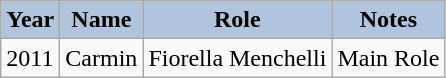<table class="wikitable">
<tr>
<th style="background:#B0C4DE;">Year</th>
<th style="background:#B0C4DE;">Name</th>
<th style="background:#B0C4DE;">Role</th>
<th style="background:#B0C4DE;">Notes</th>
</tr>
<tr>
<td>2011</td>
<td>Carmin</td>
<td>Fiorella Menchelli</td>
<td>Main Role</td>
</tr>
</table>
